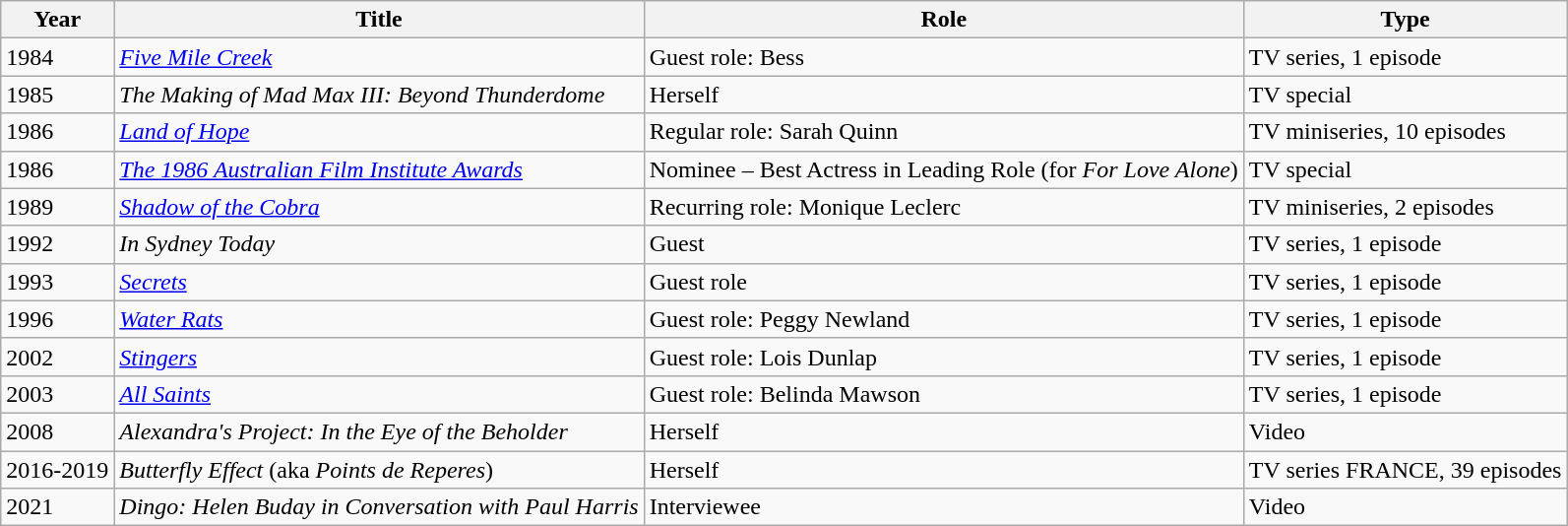<table class="wikitable">
<tr>
<th>Year</th>
<th>Title</th>
<th>Role</th>
<th>Type</th>
</tr>
<tr>
<td>1984</td>
<td><em><a href='#'>Five Mile Creek</a></em></td>
<td>Guest role: Bess</td>
<td>TV series, 1 episode</td>
</tr>
<tr>
<td>1985</td>
<td><em>The Making of Mad Max III: Beyond Thunderdome</em></td>
<td>Herself</td>
<td>TV special</td>
</tr>
<tr>
<td>1986</td>
<td><em><a href='#'>Land of Hope</a></em></td>
<td>Regular role: Sarah Quinn</td>
<td>TV miniseries, 10 episodes</td>
</tr>
<tr>
<td>1986</td>
<td><em><a href='#'>The 1986 Australian Film Institute Awards</a></em></td>
<td>Nominee – Best Actress in Leading Role (for <em>For Love Alone</em>)</td>
<td>TV special</td>
</tr>
<tr>
<td>1989</td>
<td><em><a href='#'>Shadow of the Cobra</a></em></td>
<td>Recurring role: Monique Leclerc</td>
<td>TV miniseries, 2 episodes</td>
</tr>
<tr>
<td>1992</td>
<td><em>In Sydney Today</em></td>
<td>Guest</td>
<td>TV series, 1 episode</td>
</tr>
<tr>
<td>1993</td>
<td><em><a href='#'>Secrets</a></em></td>
<td>Guest role</td>
<td>TV series, 1 episode</td>
</tr>
<tr>
<td>1996</td>
<td><em><a href='#'>Water Rats</a></em></td>
<td>Guest role: Peggy Newland</td>
<td>TV series, 1 episode</td>
</tr>
<tr>
<td>2002</td>
<td><em><a href='#'>Stingers</a></em></td>
<td>Guest role: Lois Dunlap</td>
<td>TV series, 1 episode</td>
</tr>
<tr>
<td>2003</td>
<td><em><a href='#'>All Saints</a></em></td>
<td>Guest role: Belinda Mawson</td>
<td>TV series, 1 episode</td>
</tr>
<tr>
<td>2008</td>
<td><em>Alexandra's Project: In the Eye of the Beholder</em></td>
<td>Herself</td>
<td>Video</td>
</tr>
<tr>
<td>2016-2019</td>
<td><em>Butterfly Effect</em> (aka <em>Points de Reperes</em>)</td>
<td>Herself</td>
<td>TV series FRANCE, 39 episodes</td>
</tr>
<tr>
<td>2021</td>
<td><em>Dingo: Helen Buday in Conversation with Paul Harris</em></td>
<td>Interviewee</td>
<td>Video</td>
</tr>
</table>
